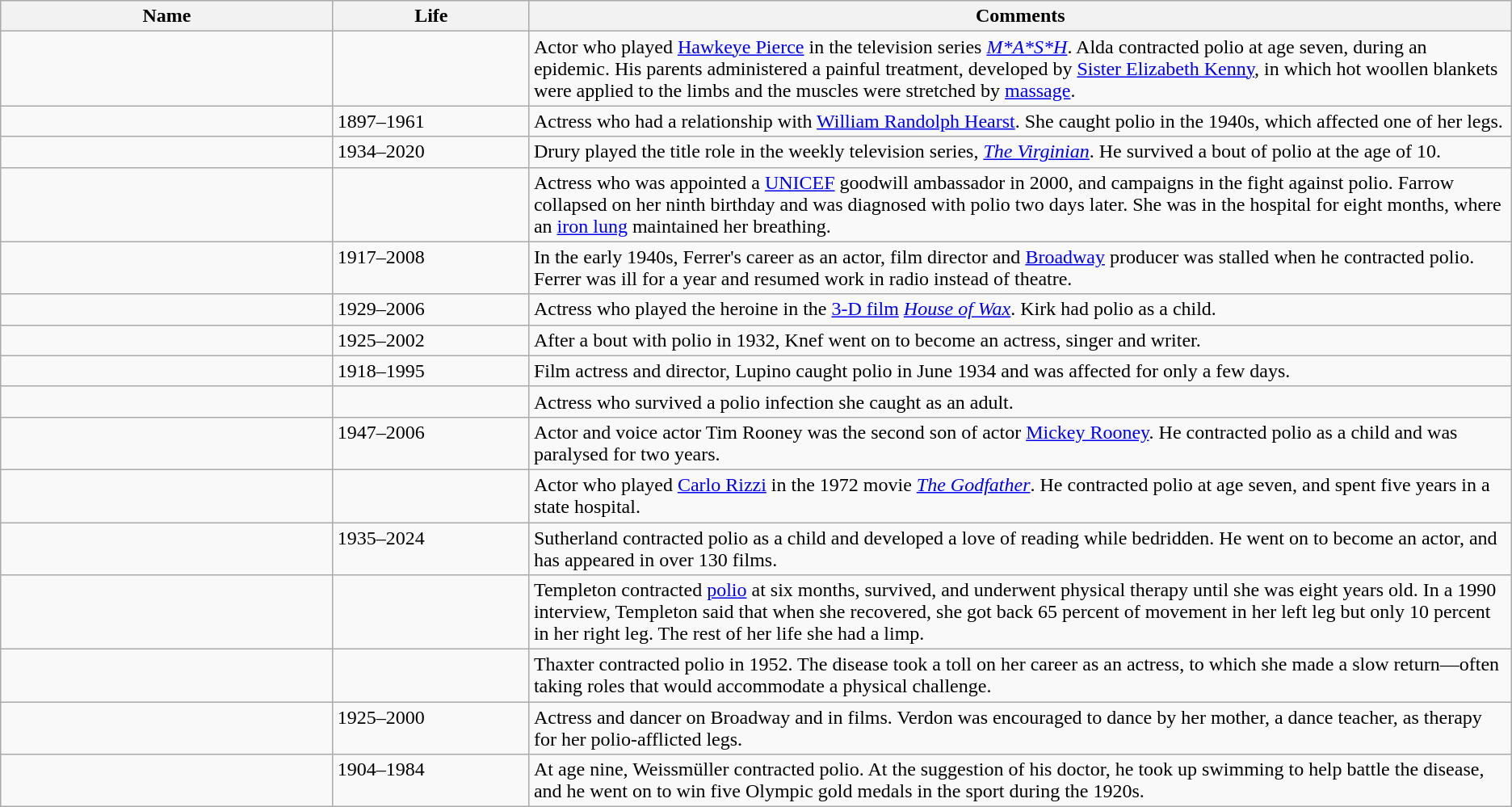<table class="sortable wikitable">
<tr>
<th width="22%">Name</th>
<th width="13%">Life</th>
<th class="unsortable" width="65%">Comments</th>
</tr>
<tr valign="top">
<td></td>
<td></td>
<td>Actor who played <a href='#'>Hawkeye Pierce</a> in the television series <em><a href='#'>M*A*S*H</a></em>. Alda contracted polio at age seven, during an epidemic. His parents administered a painful treatment, developed by <a href='#'>Sister Elizabeth Kenny</a>, in which hot woollen blankets were applied to the limbs and the muscles were stretched by <a href='#'>massage</a>.</td>
</tr>
<tr valign="top">
<td></td>
<td>1897–1961</td>
<td>Actress who had a relationship with <a href='#'>William Randolph Hearst</a>. She caught polio in the 1940s, which affected one of her legs.</td>
</tr>
<tr valign="top">
<td></td>
<td>1934–2020</td>
<td>Drury played the title role in the weekly television series, <em><a href='#'>The Virginian</a></em>. He survived a bout of polio at the age of 10.</td>
</tr>
<tr valign="top">
<td></td>
<td></td>
<td>Actress who was appointed a <a href='#'>UNICEF</a> goodwill ambassador in 2000, and campaigns in the fight against polio. Farrow collapsed on her ninth birthday and was diagnosed with polio two days later. She was in the hospital for eight months, where an <a href='#'>iron lung</a> maintained her breathing.</td>
</tr>
<tr valign="top">
<td></td>
<td>1917–2008</td>
<td>In the early 1940s, Ferrer's career as an actor, film director and <a href='#'>Broadway</a> producer was stalled when he contracted polio. Ferrer was ill for a year and resumed work in radio instead of theatre.</td>
</tr>
<tr valign="top">
<td></td>
<td>1929–2006</td>
<td>Actress who played the heroine in the <a href='#'>3-D film</a> <em><a href='#'>House of Wax</a></em>. Kirk had polio as a child.</td>
</tr>
<tr valign="top">
<td></td>
<td>1925–2002</td>
<td>After a bout with polio in 1932, Knef went on to become an actress, singer and writer.</td>
</tr>
<tr valign="top">
<td></td>
<td>1918–1995</td>
<td>Film actress and director, Lupino caught polio in June 1934 and was affected for only a few days.</td>
</tr>
<tr valign="top">
<td></td>
<td></td>
<td>Actress who survived a polio infection she caught as an adult.</td>
</tr>
<tr valign="top">
<td></td>
<td>1947–2006</td>
<td>Actor and voice actor Tim Rooney was the second son of actor <a href='#'>Mickey Rooney</a>. He contracted polio as a child and was paralysed for two years.</td>
</tr>
<tr valign="top">
<td></td>
<td></td>
<td>Actor who played <a href='#'>Carlo Rizzi</a> in the 1972 movie <em><a href='#'>The Godfather</a></em>. He contracted polio at age seven, and spent five years in a state hospital.</td>
</tr>
<tr valign="top">
<td></td>
<td>1935–2024</td>
<td>Sutherland contracted polio as a child and developed a love of reading while bedridden. He went on to become an actor, and has appeared in over 130 films.</td>
</tr>
<tr valign="top">
<td></td>
<td></td>
<td>Templeton contracted <a href='#'>polio</a> at six months, survived, and underwent physical therapy until she was eight years old. In a 1990 interview, Templeton said that when she recovered, she got back 65 percent of movement in her left leg but only 10 percent in her right leg. The rest of her life she had a limp.</td>
</tr>
<tr valign="top">
<td></td>
<td></td>
<td>Thaxter contracted polio in 1952. The disease took a toll on her career as an actress, to which she made a slow return—often taking roles that would accommodate a physical challenge.</td>
</tr>
<tr valign="top">
<td></td>
<td>1925–2000</td>
<td>Actress and dancer on Broadway and in films. Verdon was encouraged to dance by her mother, a dance teacher, as therapy for her polio-afflicted legs.</td>
</tr>
<tr valign="top">
<td></td>
<td>1904–1984</td>
<td>At age nine, Weissmüller contracted polio. At the suggestion of his doctor, he took up swimming to help battle the disease, and he went on to win five Olympic gold medals in the sport during the 1920s.</td>
</tr>
</table>
